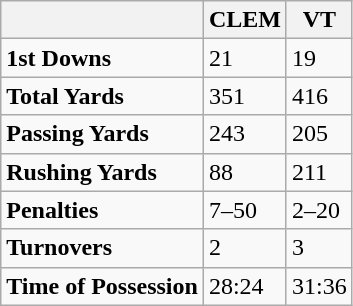<table class="wikitable">
<tr>
<th></th>
<th>CLEM</th>
<th>VT</th>
</tr>
<tr>
<td><strong>1st Downs</strong></td>
<td>21</td>
<td>19</td>
</tr>
<tr>
<td><strong>Total Yards</strong></td>
<td>351</td>
<td>416</td>
</tr>
<tr>
<td><strong>Passing Yards</strong></td>
<td>243</td>
<td>205</td>
</tr>
<tr>
<td><strong>Rushing Yards</strong></td>
<td>88</td>
<td>211</td>
</tr>
<tr>
<td><strong>Penalties</strong></td>
<td>7–50</td>
<td>2–20</td>
</tr>
<tr>
<td><strong>Turnovers</strong></td>
<td>2</td>
<td>3</td>
</tr>
<tr>
<td><strong>Time of Possession</strong></td>
<td>28:24</td>
<td>31:36</td>
</tr>
</table>
